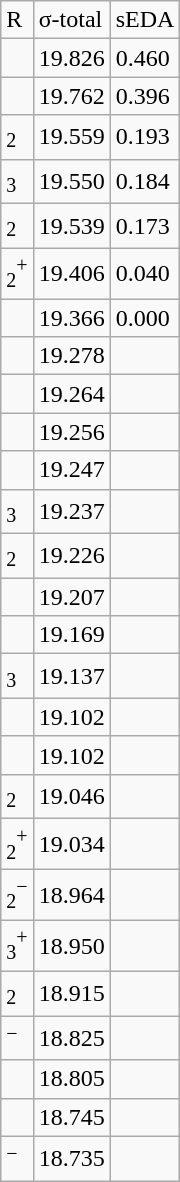<table class="wikitable">
<tr>
<td>R</td>
<td>σ-total</td>
<td>sEDA</td>
</tr>
<tr>
<td></td>
<td>19.826</td>
<td>0.460</td>
</tr>
<tr>
<td></td>
<td>19.762</td>
<td>0.396</td>
</tr>
<tr>
<td><sub>2</sub></td>
<td>19.559</td>
<td>0.193</td>
</tr>
<tr>
<td><sub>3</sub></td>
<td>19.550</td>
<td>0.184</td>
</tr>
<tr>
<td><sub>2</sub></td>
<td>19.539</td>
<td>0.173</td>
</tr>
<tr>
<td><sub>2</sub><sup>+</sup></td>
<td>19.406</td>
<td>0.040</td>
</tr>
<tr>
<td></td>
<td>19.366</td>
<td>0.000</td>
</tr>
<tr>
<td></td>
<td>19.278</td>
<td></td>
</tr>
<tr>
<td></td>
<td>19.264</td>
<td></td>
</tr>
<tr>
<td></td>
<td>19.256</td>
<td></td>
</tr>
<tr>
<td></td>
<td>19.247</td>
<td></td>
</tr>
<tr>
<td><sub>3</sub></td>
<td>19.237</td>
<td></td>
</tr>
<tr>
<td><sub>2</sub></td>
<td>19.226</td>
<td></td>
</tr>
<tr>
<td></td>
<td>19.207</td>
<td></td>
</tr>
<tr>
<td></td>
<td>19.169</td>
<td></td>
</tr>
<tr>
<td><sub>3</sub></td>
<td>19.137</td>
<td></td>
</tr>
<tr>
<td></td>
<td>19.102</td>
<td></td>
</tr>
<tr>
<td></td>
<td>19.102</td>
<td></td>
</tr>
<tr>
<td><sub>2</sub></td>
<td>19.046</td>
<td></td>
</tr>
<tr>
<td><sub>2</sub><sup>+</sup></td>
<td>19.034</td>
<td></td>
</tr>
<tr>
<td><sub>2</sub><sup>−</sup></td>
<td>18.964</td>
<td></td>
</tr>
<tr>
<td><sub>3</sub><sup>+</sup></td>
<td>18.950</td>
<td></td>
</tr>
<tr>
<td><sub>2</sub></td>
<td>18.915</td>
<td></td>
</tr>
<tr>
<td><sup>−</sup></td>
<td>18.825</td>
<td></td>
</tr>
<tr>
<td></td>
<td>18.805</td>
<td></td>
</tr>
<tr>
<td></td>
<td>18.745</td>
<td></td>
</tr>
<tr>
<td><sup>−</sup></td>
<td>18.735</td>
<td></td>
</tr>
</table>
